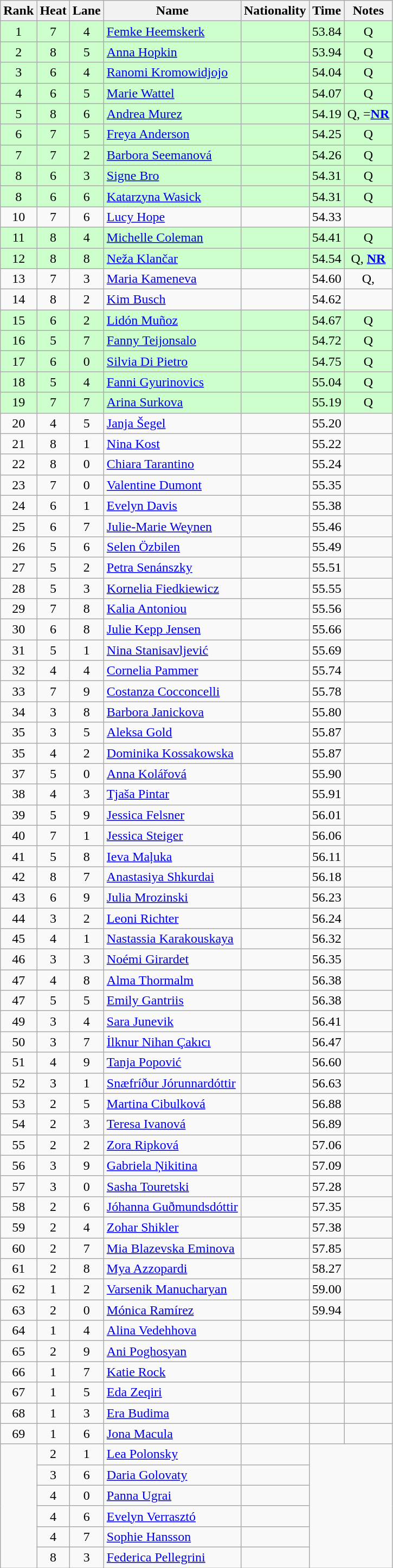<table class="wikitable sortable" style="text-align:center">
<tr>
<th>Rank</th>
<th>Heat</th>
<th>Lane</th>
<th>Name</th>
<th>Nationality</th>
<th>Time</th>
<th>Notes</th>
</tr>
<tr bgcolor=ccffcc>
<td>1</td>
<td>7</td>
<td>4</td>
<td align=left><a href='#'>Femke Heemskerk</a></td>
<td align=left></td>
<td>53.84</td>
<td>Q</td>
</tr>
<tr bgcolor=ccffcc>
<td>2</td>
<td>8</td>
<td>5</td>
<td align=left><a href='#'>Anna Hopkin</a></td>
<td align=left></td>
<td>53.94</td>
<td>Q</td>
</tr>
<tr bgcolor=ccffcc>
<td>3</td>
<td>6</td>
<td>4</td>
<td align=left><a href='#'>Ranomi Kromowidjojo</a></td>
<td align=left></td>
<td>54.04</td>
<td>Q</td>
</tr>
<tr bgcolor=ccffcc>
<td>4</td>
<td>6</td>
<td>5</td>
<td align=left><a href='#'>Marie Wattel</a></td>
<td align=left></td>
<td>54.07</td>
<td>Q</td>
</tr>
<tr bgcolor=ccffcc>
<td>5</td>
<td>8</td>
<td>6</td>
<td align=left><a href='#'>Andrea Murez</a></td>
<td align=left></td>
<td>54.19</td>
<td>Q, =<strong><a href='#'>NR</a></strong></td>
</tr>
<tr bgcolor=ccffcc>
<td>6</td>
<td>7</td>
<td>5</td>
<td align=left><a href='#'>Freya Anderson</a></td>
<td align=left></td>
<td>54.25</td>
<td>Q</td>
</tr>
<tr bgcolor=ccffcc>
<td>7</td>
<td>7</td>
<td>2</td>
<td align=left><a href='#'>Barbora Seemanová</a></td>
<td align=left></td>
<td>54.26</td>
<td>Q</td>
</tr>
<tr bgcolor=ccffcc>
<td>8</td>
<td>6</td>
<td>3</td>
<td align=left><a href='#'>Signe Bro</a></td>
<td align=left></td>
<td>54.31</td>
<td>Q</td>
</tr>
<tr bgcolor=ccffcc>
<td>8</td>
<td>6</td>
<td>6</td>
<td align=left><a href='#'>Katarzyna Wasick</a></td>
<td align=left></td>
<td>54.31</td>
<td>Q</td>
</tr>
<tr>
<td>10</td>
<td>7</td>
<td>6</td>
<td align=left><a href='#'>Lucy Hope</a></td>
<td align=left></td>
<td>54.33</td>
<td></td>
</tr>
<tr bgcolor=ccffcc>
<td>11</td>
<td>8</td>
<td>4</td>
<td align=left><a href='#'>Michelle Coleman</a></td>
<td align=left></td>
<td>54.41</td>
<td>Q</td>
</tr>
<tr bgcolor=ccffcc>
<td>12</td>
<td>8</td>
<td>8</td>
<td align=left><a href='#'>Neža Klančar</a></td>
<td align=left></td>
<td>54.54</td>
<td>Q, <strong><a href='#'>NR</a></strong></td>
</tr>
<tr>
<td>13</td>
<td>7</td>
<td>3</td>
<td align=left><a href='#'>Maria Kameneva</a></td>
<td align=left></td>
<td>54.60</td>
<td>Q, </td>
</tr>
<tr>
<td>14</td>
<td>8</td>
<td>2</td>
<td align=left><a href='#'>Kim Busch</a></td>
<td align=left></td>
<td>54.62</td>
<td></td>
</tr>
<tr bgcolor=ccffcc>
<td>15</td>
<td>6</td>
<td>2</td>
<td align=left><a href='#'>Lidón Muñoz</a></td>
<td align=left></td>
<td>54.67</td>
<td>Q</td>
</tr>
<tr bgcolor=ccffcc>
<td>16</td>
<td>5</td>
<td>7</td>
<td align=left><a href='#'>Fanny Teijonsalo</a></td>
<td align=left></td>
<td>54.72</td>
<td>Q</td>
</tr>
<tr bgcolor=ccffcc>
<td>17</td>
<td>6</td>
<td>0</td>
<td align=left><a href='#'>Silvia Di Pietro</a></td>
<td align=left></td>
<td>54.75</td>
<td>Q</td>
</tr>
<tr bgcolor=ccffcc>
<td>18</td>
<td>5</td>
<td>4</td>
<td align=left><a href='#'>Fanni Gyurinovics</a></td>
<td align=left></td>
<td>55.04</td>
<td>Q</td>
</tr>
<tr bgcolor=ccffcc>
<td>19</td>
<td>7</td>
<td>7</td>
<td align=left><a href='#'>Arina Surkova</a></td>
<td align=left></td>
<td>55.19</td>
<td>Q</td>
</tr>
<tr>
<td>20</td>
<td>4</td>
<td>5</td>
<td align=left><a href='#'>Janja Šegel</a></td>
<td align=left></td>
<td>55.20</td>
<td></td>
</tr>
<tr>
<td>21</td>
<td>8</td>
<td>1</td>
<td align=left><a href='#'>Nina Kost</a></td>
<td align=left></td>
<td>55.22</td>
<td></td>
</tr>
<tr>
<td>22</td>
<td>8</td>
<td>0</td>
<td align=left><a href='#'>Chiara Tarantino</a></td>
<td align=left></td>
<td>55.24</td>
<td></td>
</tr>
<tr>
<td>23</td>
<td>7</td>
<td>0</td>
<td align=left><a href='#'>Valentine Dumont</a></td>
<td align=left></td>
<td>55.35</td>
<td></td>
</tr>
<tr>
<td>24</td>
<td>6</td>
<td>1</td>
<td align=left><a href='#'>Evelyn Davis</a></td>
<td align=left></td>
<td>55.38</td>
<td></td>
</tr>
<tr>
<td>25</td>
<td>6</td>
<td>7</td>
<td align=left><a href='#'>Julie-Marie Weynen</a></td>
<td align=left></td>
<td>55.46</td>
<td></td>
</tr>
<tr>
<td>26</td>
<td>5</td>
<td>6</td>
<td align=left><a href='#'>Selen Özbilen</a></td>
<td align=left></td>
<td>55.49</td>
<td></td>
</tr>
<tr>
<td>27</td>
<td>5</td>
<td>2</td>
<td align=left><a href='#'>Petra Senánszky</a></td>
<td align=left></td>
<td>55.51</td>
<td></td>
</tr>
<tr>
<td>28</td>
<td>5</td>
<td>3</td>
<td align=left><a href='#'>Kornelia Fiedkiewicz</a></td>
<td align=left></td>
<td>55.55</td>
<td></td>
</tr>
<tr>
<td>29</td>
<td>7</td>
<td>8</td>
<td align=left><a href='#'>Kalia Antoniou</a></td>
<td align=left></td>
<td>55.56</td>
<td></td>
</tr>
<tr>
<td>30</td>
<td>6</td>
<td>8</td>
<td align=left><a href='#'>Julie Kepp Jensen</a></td>
<td align=left></td>
<td>55.66</td>
<td></td>
</tr>
<tr>
<td>31</td>
<td>5</td>
<td>1</td>
<td align=left><a href='#'>Nina Stanisavljević</a></td>
<td align=left></td>
<td>55.69</td>
<td></td>
</tr>
<tr>
<td>32</td>
<td>4</td>
<td>4</td>
<td align=left><a href='#'>Cornelia Pammer</a></td>
<td align=left></td>
<td>55.74</td>
<td></td>
</tr>
<tr>
<td>33</td>
<td>7</td>
<td>9</td>
<td align=left><a href='#'>Costanza Cocconcelli</a></td>
<td align=left></td>
<td>55.78</td>
<td></td>
</tr>
<tr>
<td>34</td>
<td>3</td>
<td>8</td>
<td align=left><a href='#'>Barbora Janickova</a></td>
<td align=left></td>
<td>55.80</td>
<td></td>
</tr>
<tr>
<td>35</td>
<td>3</td>
<td>5</td>
<td align=left><a href='#'>Aleksa Gold</a></td>
<td align=left></td>
<td>55.87</td>
<td></td>
</tr>
<tr>
<td>35</td>
<td>4</td>
<td>2</td>
<td align=left><a href='#'>Dominika Kossakowska</a></td>
<td align=left></td>
<td>55.87</td>
<td></td>
</tr>
<tr>
<td>37</td>
<td>5</td>
<td>0</td>
<td align=left><a href='#'>Anna Kolářová</a></td>
<td align=left></td>
<td>55.90</td>
<td></td>
</tr>
<tr>
<td>38</td>
<td>4</td>
<td>3</td>
<td align=left><a href='#'>Tjaša Pintar</a></td>
<td align=left></td>
<td>55.91</td>
<td></td>
</tr>
<tr>
<td>39</td>
<td>5</td>
<td>9</td>
<td align=left><a href='#'>Jessica Felsner</a></td>
<td align=left></td>
<td>56.01</td>
<td></td>
</tr>
<tr>
<td>40</td>
<td>7</td>
<td>1</td>
<td align=left><a href='#'>Jessica Steiger</a></td>
<td align=left></td>
<td>56.06</td>
<td></td>
</tr>
<tr>
<td>41</td>
<td>5</td>
<td>8</td>
<td align=left><a href='#'>Ieva Maļuka</a></td>
<td align=left></td>
<td>56.11</td>
<td></td>
</tr>
<tr>
<td>42</td>
<td>8</td>
<td>7</td>
<td align=left><a href='#'>Anastasiya Shkurdai</a></td>
<td align=left></td>
<td>56.18</td>
<td></td>
</tr>
<tr>
<td>43</td>
<td>6</td>
<td>9</td>
<td align=left><a href='#'>Julia Mrozinski</a></td>
<td align=left></td>
<td>56.23</td>
<td></td>
</tr>
<tr>
<td>44</td>
<td>3</td>
<td>2</td>
<td align=left><a href='#'>Leoni Richter</a></td>
<td align=left></td>
<td>56.24</td>
<td></td>
</tr>
<tr>
<td>45</td>
<td>4</td>
<td>1</td>
<td align=left><a href='#'>Nastassia Karakouskaya</a></td>
<td align=left></td>
<td>56.32</td>
<td></td>
</tr>
<tr>
<td>46</td>
<td>3</td>
<td>3</td>
<td align=left><a href='#'>Noémi Girardet</a></td>
<td align=left></td>
<td>56.35</td>
<td></td>
</tr>
<tr>
<td>47</td>
<td>4</td>
<td>8</td>
<td align=left><a href='#'>Alma Thormalm</a></td>
<td align=left></td>
<td>56.38</td>
<td></td>
</tr>
<tr>
<td>47</td>
<td>5</td>
<td>5</td>
<td align=left><a href='#'>Emily Gantriis</a></td>
<td align=left></td>
<td>56.38</td>
<td></td>
</tr>
<tr>
<td>49</td>
<td>3</td>
<td>4</td>
<td align=left><a href='#'>Sara Junevik</a></td>
<td align=left></td>
<td>56.41</td>
<td></td>
</tr>
<tr>
<td>50</td>
<td>3</td>
<td>7</td>
<td align=left><a href='#'>İlknur Nihan Çakıcı</a></td>
<td align=left></td>
<td>56.47</td>
<td></td>
</tr>
<tr>
<td>51</td>
<td>4</td>
<td>9</td>
<td align=left><a href='#'>Tanja Popović</a></td>
<td align=left></td>
<td>56.60</td>
<td></td>
</tr>
<tr>
<td>52</td>
<td>3</td>
<td>1</td>
<td align=left><a href='#'>Snæfríður Jórunnardóttir</a></td>
<td align=left></td>
<td>56.63</td>
<td></td>
</tr>
<tr>
<td>53</td>
<td>2</td>
<td>5</td>
<td align=left><a href='#'>Martina Cibulková</a></td>
<td align=left></td>
<td>56.88</td>
<td></td>
</tr>
<tr>
<td>54</td>
<td>2</td>
<td>3</td>
<td align=left><a href='#'>Teresa Ivanová</a></td>
<td align=left></td>
<td>56.89</td>
<td></td>
</tr>
<tr>
<td>55</td>
<td>2</td>
<td>2</td>
<td align=left><a href='#'>Zora Ripková</a></td>
<td align=left></td>
<td>57.06</td>
<td></td>
</tr>
<tr>
<td>56</td>
<td>3</td>
<td>9</td>
<td align=left><a href='#'>Gabriela Ņikitina</a></td>
<td align=left></td>
<td>57.09</td>
<td></td>
</tr>
<tr>
<td>57</td>
<td>3</td>
<td>0</td>
<td align=left><a href='#'>Sasha Touretski</a></td>
<td align=left></td>
<td>57.28</td>
<td></td>
</tr>
<tr>
<td>58</td>
<td>2</td>
<td>6</td>
<td align=left><a href='#'>Jóhanna Guðmundsdóttir</a></td>
<td align=left></td>
<td>57.35</td>
<td></td>
</tr>
<tr>
<td>59</td>
<td>2</td>
<td>4</td>
<td align=left><a href='#'>Zohar Shikler</a></td>
<td align=left></td>
<td>57.38</td>
<td></td>
</tr>
<tr>
<td>60</td>
<td>2</td>
<td>7</td>
<td align=left><a href='#'>Mia Blazevska Eminova</a></td>
<td align=left></td>
<td>57.85</td>
<td></td>
</tr>
<tr>
<td>61</td>
<td>2</td>
<td>8</td>
<td align=left><a href='#'>Mya Azzopardi</a></td>
<td align=left></td>
<td>58.27</td>
<td></td>
</tr>
<tr>
<td>62</td>
<td>1</td>
<td>2</td>
<td align=left><a href='#'>Varsenik Manucharyan</a></td>
<td align=left></td>
<td>59.00</td>
<td></td>
</tr>
<tr>
<td>63</td>
<td>2</td>
<td>0</td>
<td align=left><a href='#'>Mónica Ramírez</a></td>
<td align=left></td>
<td>59.94</td>
<td></td>
</tr>
<tr>
<td>64</td>
<td>1</td>
<td>4</td>
<td align=left><a href='#'>Alina Vedehhova</a></td>
<td align=left></td>
<td></td>
<td></td>
</tr>
<tr>
<td>65</td>
<td>2</td>
<td>9</td>
<td align=left><a href='#'>Ani Poghosyan</a></td>
<td align=left></td>
<td></td>
<td></td>
</tr>
<tr>
<td>66</td>
<td>1</td>
<td>7</td>
<td align=left><a href='#'>Katie Rock</a></td>
<td align=left></td>
<td></td>
<td></td>
</tr>
<tr>
<td>67</td>
<td>1</td>
<td>5</td>
<td align=left><a href='#'>Eda Zeqiri</a></td>
<td align=left></td>
<td></td>
<td></td>
</tr>
<tr>
<td>68</td>
<td>1</td>
<td>3</td>
<td align=left><a href='#'>Era Budima</a></td>
<td align=left></td>
<td></td>
<td></td>
</tr>
<tr>
<td>69</td>
<td>1</td>
<td>6</td>
<td align=left><a href='#'>Jona Macula</a></td>
<td align=left></td>
<td></td>
<td></td>
</tr>
<tr>
<td rowspan=6></td>
<td>2</td>
<td>1</td>
<td align=left><a href='#'>Lea Polonsky</a></td>
<td align=left></td>
<td colspan=2 rowspan=6></td>
</tr>
<tr>
<td>3</td>
<td>6</td>
<td align=left><a href='#'>Daria Golovaty</a></td>
<td align=left></td>
</tr>
<tr>
<td>4</td>
<td>0</td>
<td align=left><a href='#'>Panna Ugrai</a></td>
<td align=left></td>
</tr>
<tr>
<td>4</td>
<td>6</td>
<td align=left><a href='#'>Evelyn Verrasztó</a></td>
<td align=left></td>
</tr>
<tr>
<td>4</td>
<td>7</td>
<td align=left><a href='#'>Sophie Hansson</a></td>
<td align=left></td>
</tr>
<tr>
<td>8</td>
<td>3</td>
<td align=left><a href='#'>Federica Pellegrini</a></td>
<td align=left></td>
</tr>
</table>
